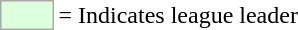<table>
<tr>
<td style="background:#DDFFDD; border:1px solid #aaa; width:2em;"></td>
<td>= Indicates league leader</td>
</tr>
</table>
